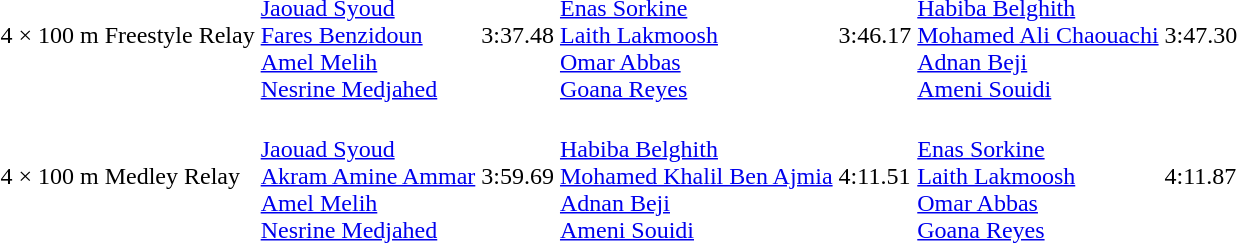<table>
<tr>
<td>4 × 100 m Freestyle Relay</td>
<td><br><a href='#'>Jaouad Syoud</a><br><a href='#'>Fares Benzidoun</a><br><a href='#'>Amel Melih</a><br><a href='#'>Nesrine Medjahed</a></td>
<td>3:37.48</td>
<td><br><a href='#'>Enas Sorkine</a><br><a href='#'>Laith Lakmoosh</a><br><a href='#'>Omar Abbas</a><br><a href='#'>Goana Reyes</a></td>
<td>3:46.17</td>
<td><br><a href='#'>Habiba Belghith</a><br><a href='#'>Mohamed Ali Chaouachi</a><br><a href='#'>Adnan Beji</a><br><a href='#'>Ameni Souidi</a></td>
<td>3:47.30</td>
</tr>
<tr>
<td>4 × 100 m Medley Relay</td>
<td><br><a href='#'>Jaouad Syoud</a><br><a href='#'>Akram Amine Ammar</a><br><a href='#'>Amel Melih</a><br><a href='#'>Nesrine Medjahed</a></td>
<td>3:59.69</td>
<td><br><a href='#'>Habiba Belghith</a><br><a href='#'>Mohamed Khalil Ben Ajmia</a><br><a href='#'>Adnan Beji</a><br><a href='#'>Ameni Souidi</a></td>
<td>4:11.51</td>
<td><br><a href='#'>Enas Sorkine</a><br><a href='#'>Laith Lakmoosh</a><br><a href='#'>Omar Abbas</a><br><a href='#'>Goana Reyes</a></td>
<td>4:11.87</td>
</tr>
</table>
